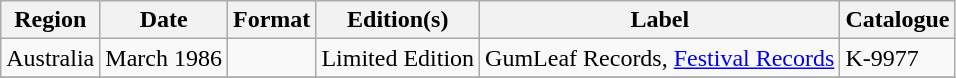<table class="wikitable plainrowheaders">
<tr>
<th scope="col">Region</th>
<th scope="col">Date</th>
<th scope="col">Format</th>
<th scope="col">Edition(s)</th>
<th scope="col">Label</th>
<th scope="col">Catalogue</th>
</tr>
<tr>
<td>Australia</td>
<td>March 1986</td>
<td></td>
<td>Limited Edition</td>
<td>GumLeaf Records, <a href='#'>Festival Records</a></td>
<td>K-9977</td>
</tr>
<tr>
</tr>
</table>
